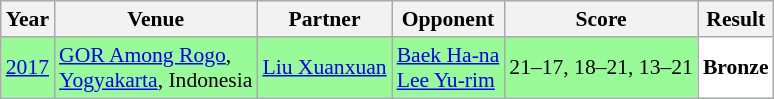<table class="sortable wikitable" style="font-size: 90%;">
<tr>
<th>Year</th>
<th>Venue</th>
<th>Partner</th>
<th>Opponent</th>
<th>Score</th>
<th>Result</th>
</tr>
<tr style="background:#98FB98">
<td align="center"><a href='#'>2017</a></td>
<td align="left"><a href='#'>GOR Among Rogo</a>,<br><a href='#'>Yogyakarta</a>, Indonesia</td>
<td align="left"> <a href='#'>Liu Xuanxuan</a></td>
<td align="left"> <a href='#'>Baek Ha-na</a><br> <a href='#'>Lee Yu-rim</a></td>
<td align="left">21–17, 18–21, 13–21</td>
<td style="text-align:left; background:white"> <strong>Bronze</strong></td>
</tr>
</table>
